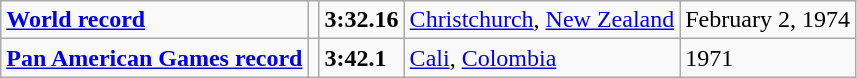<table class="wikitable">
<tr>
<td><strong><a href='#'>World record</a></strong></td>
<td></td>
<td><strong>3:32.16</strong></td>
<td><a href='#'>Christchurch</a>, <a href='#'>New Zealand</a></td>
<td>February 2, 1974</td>
</tr>
<tr>
<td><strong><a href='#'>Pan American Games record</a></strong></td>
<td></td>
<td><strong>3:42.1</strong></td>
<td><a href='#'>Cali</a>, <a href='#'>Colombia</a></td>
<td>1971</td>
</tr>
</table>
